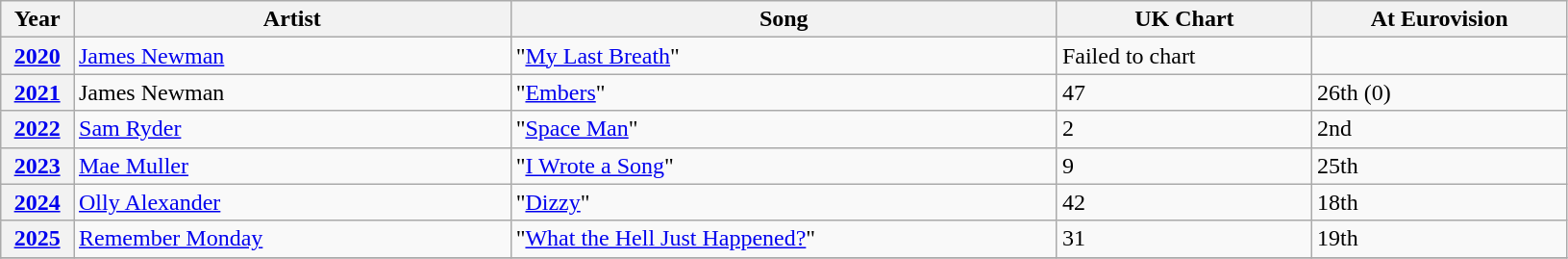<table class="wikitable sortable plainrowheaders" style="width:86%;">
<tr>
<th style="width:4%;">Year</th>
<th style="width:24%;">Artist</th>
<th style="width:30%;">Song</th>
<th style="width:14%;">UK Chart</th>
<th style="width:14%;">At Eurovision</th>
</tr>
<tr>
<th scope="row"><a href='#'>2020</a></th>
<td><a href='#'>James Newman</a></td>
<td>"<a href='#'>My Last Breath</a>"</td>
<td>Failed to chart</td>
<td></td>
</tr>
<tr>
<th scope="row"><a href='#'>2021</a></th>
<td>James Newman</td>
<td>"<a href='#'>Embers</a>"</td>
<td>47</td>
<td>26th (0)</td>
</tr>
<tr>
<th scope="row"><a href='#'>2022</a></th>
<td><a href='#'>Sam Ryder</a></td>
<td>"<a href='#'>Space Man</a>"</td>
<td>2</td>
<td>2nd</td>
</tr>
<tr>
<th scope="row"><a href='#'>2023</a></th>
<td><a href='#'>Mae Muller</a></td>
<td>"<a href='#'>I Wrote a Song</a>"</td>
<td>9</td>
<td>25th</td>
</tr>
<tr>
<th scope="row"><a href='#'>2024</a></th>
<td><a href='#'>Olly Alexander</a></td>
<td>"<a href='#'>Dizzy</a>"</td>
<td>42</td>
<td>18th</td>
</tr>
<tr>
<th scope="row"><a href='#'>2025</a></th>
<td><a href='#'>Remember Monday</a></td>
<td>"<a href='#'>What the Hell Just Happened?</a>"</td>
<td>31</td>
<td>19th</td>
</tr>
<tr>
</tr>
</table>
